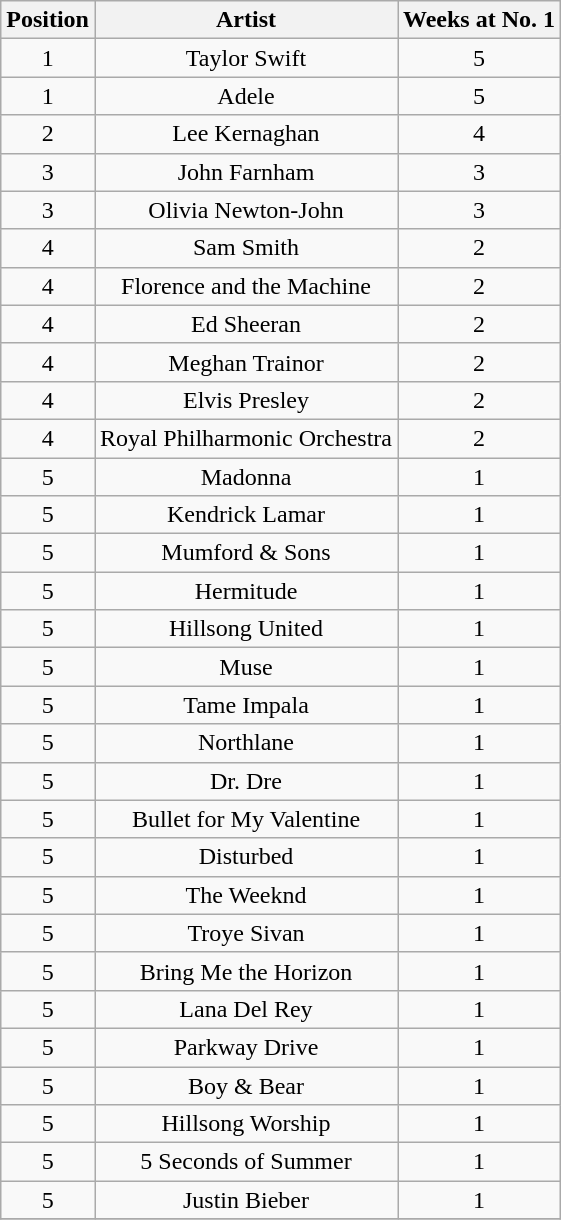<table class="wikitable">
<tr>
<th style="text-align: center;">Position</th>
<th style="text-align: center;">Artist</th>
<th style="text-align: center;">Weeks at No. 1</th>
</tr>
<tr>
<td style="text-align: center;">1</td>
<td style="text-align: center;">Taylor Swift</td>
<td style="text-align: center;">5</td>
</tr>
<tr>
<td style="text-align: center;">1</td>
<td style="text-align: center;">Adele</td>
<td style="text-align: center;">5</td>
</tr>
<tr>
<td style="text-align: center;">2</td>
<td style="text-align: center;">Lee Kernaghan</td>
<td style="text-align: center;">4</td>
</tr>
<tr>
<td style="text-align: center;">3</td>
<td style="text-align: center;">John Farnham</td>
<td style="text-align: center;">3</td>
</tr>
<tr>
<td style="text-align: center;">3</td>
<td style="text-align: center;">Olivia Newton-John</td>
<td style="text-align: center;">3</td>
</tr>
<tr>
<td style="text-align: center;">4</td>
<td style="text-align: center;">Sam Smith</td>
<td style="text-align: center;">2</td>
</tr>
<tr>
<td style="text-align: center;">4</td>
<td style="text-align: center;">Florence and the Machine</td>
<td style="text-align: center;">2</td>
</tr>
<tr>
<td style="text-align: center;">4</td>
<td style="text-align: center;">Ed Sheeran</td>
<td style="text-align: center;">2</td>
</tr>
<tr>
<td style="text-align: center;">4</td>
<td style="text-align: center;">Meghan Trainor</td>
<td style="text-align: center;">2</td>
</tr>
<tr>
<td style="text-align: center;">4</td>
<td style="text-align: center;">Elvis Presley</td>
<td style="text-align: center;">2</td>
</tr>
<tr>
<td style="text-align: center;">4</td>
<td style="text-align: center;">Royal Philharmonic Orchestra</td>
<td style="text-align: center;">2</td>
</tr>
<tr>
<td style="text-align: center;">5</td>
<td style="text-align: center;">Madonna</td>
<td style="text-align: center;">1</td>
</tr>
<tr>
<td style="text-align: center;">5</td>
<td style="text-align: center;">Kendrick Lamar</td>
<td style="text-align: center;">1</td>
</tr>
<tr>
<td style="text-align: center;">5</td>
<td style="text-align: center;">Mumford & Sons</td>
<td style="text-align: center;">1</td>
</tr>
<tr>
<td style="text-align: center;">5</td>
<td style="text-align: center;">Hermitude</td>
<td style="text-align: center;">1</td>
</tr>
<tr>
<td style="text-align: center;">5</td>
<td style="text-align: center;">Hillsong United</td>
<td style="text-align: center;">1</td>
</tr>
<tr>
<td style="text-align: center;">5</td>
<td style="text-align: center;">Muse</td>
<td style="text-align: center;">1</td>
</tr>
<tr>
<td style="text-align: center;">5</td>
<td style="text-align: center;">Tame Impala</td>
<td style="text-align: center;">1</td>
</tr>
<tr>
<td style="text-align: center;">5</td>
<td style="text-align: center;">Northlane</td>
<td style="text-align: center;">1</td>
</tr>
<tr>
<td style="text-align: center;">5</td>
<td style="text-align: center;">Dr. Dre</td>
<td style="text-align: center;">1</td>
</tr>
<tr>
<td style="text-align: center;">5</td>
<td style="text-align: center;">Bullet for My Valentine</td>
<td style="text-align: center;">1</td>
</tr>
<tr>
<td style="text-align: center;">5</td>
<td style="text-align: center;">Disturbed</td>
<td style="text-align: center;">1</td>
</tr>
<tr>
<td style="text-align: center;">5</td>
<td style="text-align: center;">The Weeknd</td>
<td style="text-align: center;">1</td>
</tr>
<tr>
<td style="text-align: center;">5</td>
<td style="text-align: center;">Troye Sivan</td>
<td style="text-align: center;">1</td>
</tr>
<tr>
<td style="text-align: center;">5</td>
<td style="text-align: center;">Bring Me the Horizon</td>
<td style="text-align: center;">1</td>
</tr>
<tr>
<td style="text-align: center;">5</td>
<td style="text-align: center;">Lana Del Rey</td>
<td style="text-align: center;">1</td>
</tr>
<tr>
<td style="text-align: center;">5</td>
<td style="text-align: center;">Parkway Drive</td>
<td style="text-align: center;">1</td>
</tr>
<tr>
<td style="text-align: center;">5</td>
<td style="text-align: center;">Boy & Bear</td>
<td style="text-align: center;">1</td>
</tr>
<tr>
<td style="text-align: center;">5</td>
<td style="text-align: center;">Hillsong Worship</td>
<td style="text-align: center;">1</td>
</tr>
<tr>
<td style="text-align: center;">5</td>
<td style="text-align: center;">5 Seconds of Summer</td>
<td style="text-align: center;">1</td>
</tr>
<tr>
<td style="text-align: center;">5</td>
<td style="text-align: center;">Justin Bieber</td>
<td style="text-align: center;">1</td>
</tr>
<tr>
</tr>
</table>
